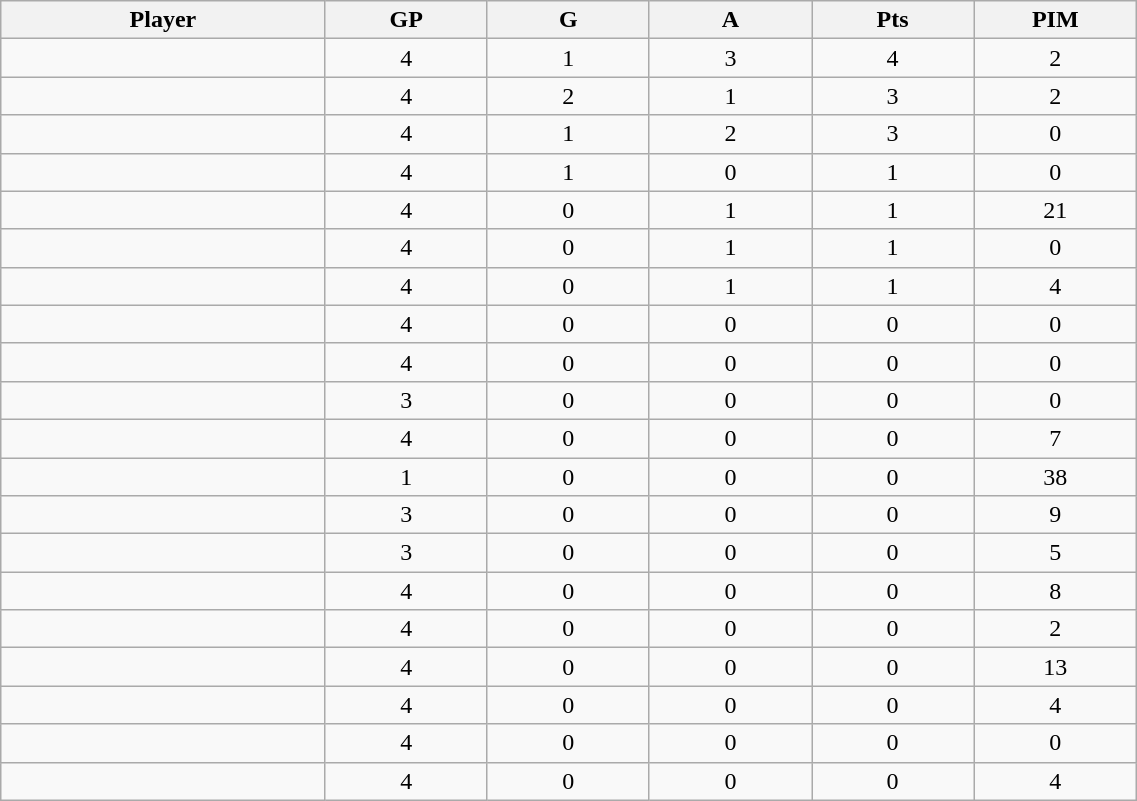<table class="wikitable sortable" width="60%">
<tr ALIGN="center">
<th bgcolor="#DDDDFF" width="10%">Player</th>
<th bgcolor="#DDDDFF" width="5%">GP</th>
<th bgcolor="#DDDDFF" width="5%">G</th>
<th bgcolor="#DDDDFF" width="5%">A</th>
<th bgcolor="#DDDDFF" width="5%">Pts</th>
<th bgcolor="#DDDDFF" width="5%">PIM</th>
</tr>
<tr align="center">
<td align="right"></td>
<td>4</td>
<td>1</td>
<td>3</td>
<td>4</td>
<td>2</td>
</tr>
<tr align="center">
<td align="right"></td>
<td>4</td>
<td>2</td>
<td>1</td>
<td>3</td>
<td>2</td>
</tr>
<tr align="center">
<td align="right"></td>
<td>4</td>
<td>1</td>
<td>2</td>
<td>3</td>
<td>0</td>
</tr>
<tr align="center">
<td align="right"></td>
<td>4</td>
<td>1</td>
<td>0</td>
<td>1</td>
<td>0</td>
</tr>
<tr align="center">
<td align="right"></td>
<td>4</td>
<td>0</td>
<td>1</td>
<td>1</td>
<td>21</td>
</tr>
<tr align="center">
<td align="right"></td>
<td>4</td>
<td>0</td>
<td>1</td>
<td>1</td>
<td>0</td>
</tr>
<tr align="center">
<td align="right"></td>
<td>4</td>
<td>0</td>
<td>1</td>
<td>1</td>
<td>4</td>
</tr>
<tr align="center">
<td align="right"></td>
<td>4</td>
<td>0</td>
<td>0</td>
<td>0</td>
<td>0</td>
</tr>
<tr align="center">
<td align="right"></td>
<td>4</td>
<td>0</td>
<td>0</td>
<td>0</td>
<td>0</td>
</tr>
<tr align="center">
<td align="right"></td>
<td>3</td>
<td>0</td>
<td>0</td>
<td>0</td>
<td>0</td>
</tr>
<tr align="center">
<td align="right"></td>
<td>4</td>
<td>0</td>
<td>0</td>
<td>0</td>
<td>7</td>
</tr>
<tr align="center">
<td align="right"></td>
<td>1</td>
<td>0</td>
<td>0</td>
<td>0</td>
<td>38</td>
</tr>
<tr align="center">
<td align="right"></td>
<td>3</td>
<td>0</td>
<td>0</td>
<td>0</td>
<td>9</td>
</tr>
<tr align="center">
<td align="right"></td>
<td>3</td>
<td>0</td>
<td>0</td>
<td>0</td>
<td>5</td>
</tr>
<tr align="center">
<td align="right"></td>
<td>4</td>
<td>0</td>
<td>0</td>
<td>0</td>
<td>8</td>
</tr>
<tr align="center">
<td align="right"></td>
<td>4</td>
<td>0</td>
<td>0</td>
<td>0</td>
<td>2</td>
</tr>
<tr align="center">
<td align="right"></td>
<td>4</td>
<td>0</td>
<td>0</td>
<td>0</td>
<td>13</td>
</tr>
<tr align="center">
<td align="right"></td>
<td>4</td>
<td>0</td>
<td>0</td>
<td>0</td>
<td>4</td>
</tr>
<tr align="center">
<td align="right"></td>
<td>4</td>
<td>0</td>
<td>0</td>
<td>0</td>
<td>0</td>
</tr>
<tr align="center">
<td align="right"></td>
<td>4</td>
<td>0</td>
<td>0</td>
<td>0</td>
<td>4</td>
</tr>
</table>
